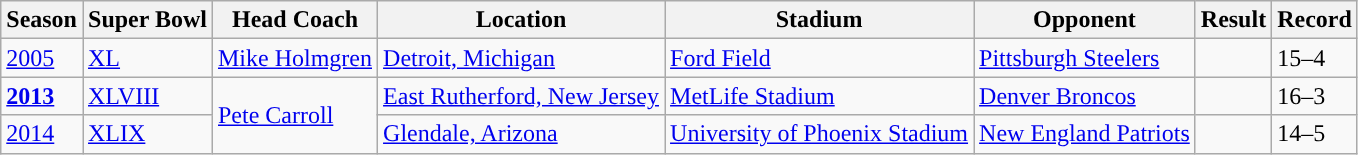<table class="wikitable">
<tr>
<th>Season</th>
<th>Super Bowl</th>
<th>Head Coach</th>
<th>Location</th>
<th>Stadium</th>
<th>Opponent</th>
<th>Result</th>
<th>Record</th>
</tr>
<tr>
<td><a href='#'>2005</a></td>
<td><a href='#'>XL</a></td>
<td><a href='#'>Mike Holmgren</a></td>
<td><a href='#'>Detroit, Michigan</a></td>
<td><a href='#'>Ford Field</a></td>
<td><a href='#'>Pittsburgh Steelers</a></td>
<td></td>
<td>15–4</td>
</tr>
<tr>
<td><strong><a href='#'>2013</a></strong></td>
<td><a href='#'>XLVIII</a></td>
<td rowspan=2><a href='#'>Pete Carroll</a></td>
<td><a href='#'>East Rutherford, New Jersey</a></td>
<td><a href='#'>MetLife Stadium</a></td>
<td><a href='#'>Denver Broncos</a></td>
<td></td>
<td>16–3</td>
</tr>
<tr>
<td><a href='#'>2014</a></td>
<td><a href='#'>XLIX</a></td>
<td><a href='#'>Glendale, Arizona</a></td>
<td><a href='#'>University of Phoenix Stadium</a></td>
<td><a href='#'>New England Patriots</a></td>
<td></td>
<td>14–5</td>
</tr>
</table>
